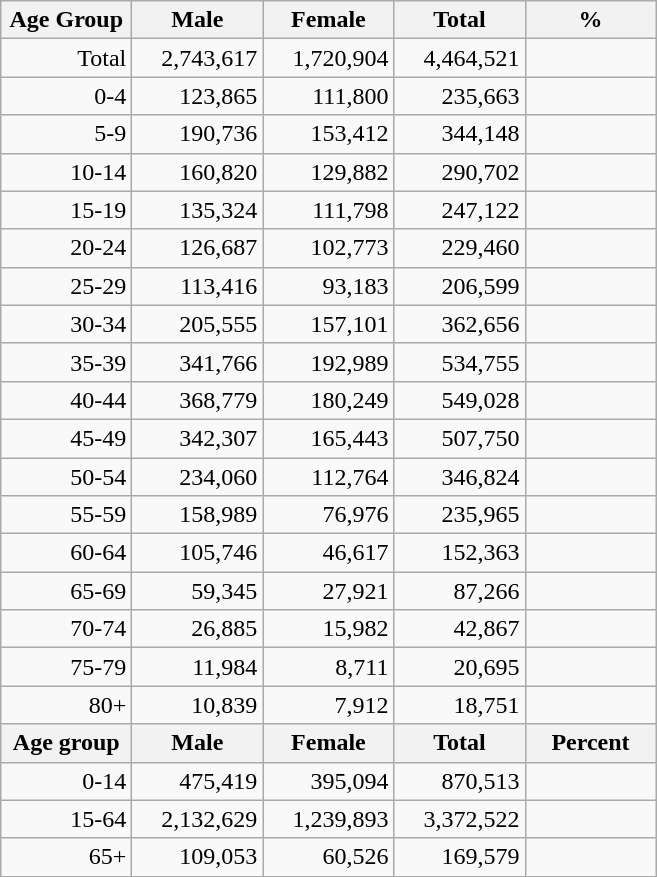<table class="wikitable">
<tr>
<th width="80">Age Group</th>
<th width="80">Male</th>
<th width="80">Female</th>
<th width="80">Total</th>
<th width="80">%</th>
</tr>
<tr>
<td align="right">Total</td>
<td align="right">2,743,617</td>
<td align="right">1,720,904</td>
<td align="right">4,464,521</td>
<td></td>
</tr>
<tr>
<td align="right">0-4</td>
<td align="right">123,865</td>
<td align="right">111,800</td>
<td align="right">235,663</td>
<td></td>
</tr>
<tr>
<td align="right">5-9</td>
<td align="right">190,736</td>
<td align="right">153,412</td>
<td align="right">344,148</td>
<td></td>
</tr>
<tr>
<td align="right">10-14</td>
<td align="right">160,820</td>
<td align="right">129,882</td>
<td align="right">290,702</td>
<td></td>
</tr>
<tr>
<td align="right">15-19</td>
<td align="right">135,324</td>
<td align="right">111,798</td>
<td align="right">247,122</td>
<td></td>
</tr>
<tr>
<td align="right">20-24</td>
<td align="right">126,687</td>
<td align="right">102,773</td>
<td align="right">229,460</td>
<td></td>
</tr>
<tr>
<td align="right">25-29</td>
<td align="right">113,416</td>
<td align="right">93,183</td>
<td align="right">206,599</td>
<td></td>
</tr>
<tr>
<td align="right">30-34</td>
<td align="right">205,555</td>
<td align="right">157,101</td>
<td align="right">362,656</td>
<td></td>
</tr>
<tr>
<td align="right">35-39</td>
<td align="right">341,766</td>
<td align="right">192,989</td>
<td align="right">534,755</td>
<td></td>
</tr>
<tr>
<td align="right">40-44</td>
<td align="right">368,779</td>
<td align="right">180,249</td>
<td align="right">549,028</td>
<td></td>
</tr>
<tr>
<td align="right">45-49</td>
<td align="right">342,307</td>
<td align="right">165,443</td>
<td align="right">507,750</td>
<td></td>
</tr>
<tr>
<td align="right">50-54</td>
<td align="right">234,060</td>
<td align="right">112,764</td>
<td align="right">346,824</td>
<td></td>
</tr>
<tr>
<td align="right">55-59</td>
<td align="right">158,989</td>
<td align="right">76,976</td>
<td align="right">235,965</td>
<td></td>
</tr>
<tr>
<td align="right">60-64</td>
<td align="right">105,746</td>
<td align="right">46,617</td>
<td align="right">152,363</td>
<td></td>
</tr>
<tr>
<td align="right">65-69</td>
<td align="right">59,345</td>
<td align="right">27,921</td>
<td align="right">87,266</td>
<td></td>
</tr>
<tr>
<td align="right">70-74</td>
<td align="right">26,885</td>
<td align="right">15,982</td>
<td align="right">42,867</td>
<td></td>
</tr>
<tr>
<td align="right">75-79</td>
<td align="right">11,984</td>
<td align="right">8,711</td>
<td align="right">20,695</td>
<td></td>
</tr>
<tr>
<td align="right">80+</td>
<td align="right">10,839</td>
<td align="right">7,912</td>
<td align="right">18,751</td>
<td></td>
</tr>
<tr>
<th width="50">Age group</th>
<th width="80">Male</th>
<th width="80">Female</th>
<th width="80">Total</th>
<th width="50">Percent</th>
</tr>
<tr>
<td align="right">0-14</td>
<td align="right">475,419</td>
<td align="right">395,094</td>
<td align="right">870,513</td>
<td></td>
</tr>
<tr>
<td align="right">15-64</td>
<td align="right">2,132,629</td>
<td align="right">1,239,893</td>
<td align="right">3,372,522</td>
<td></td>
</tr>
<tr>
<td align="right">65+</td>
<td align="right">109,053</td>
<td align="right">60,526</td>
<td align="right">169,579</td>
<td></td>
</tr>
</table>
